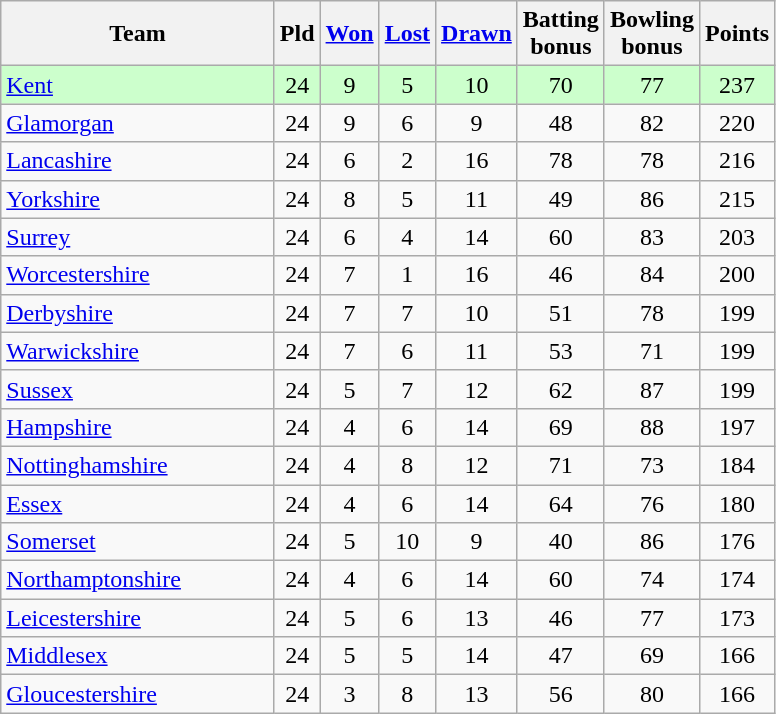<table class="wikitable" style="text-align:center;">
<tr>
<th width=175>Team</th>
<th width=20 abbr="Played">Pld</th>
<th width=20 abbr="Won"><a href='#'>Won</a></th>
<th width=20 abbr="Lost"><a href='#'>Lost</a></th>
<th width=20 abbr="Drawn"><a href='#'>Drawn</a></th>
<th width=20 abbr="Bonus points">Batting bonus</th>
<th width=20 abbr="Bonus points">Bowling bonus</th>
<th width=20 abbr="Points">Points</th>
</tr>
<tr style="background:#ccffcc;">
<td style="text-align:left;"><a href='#'>Kent</a></td>
<td>24</td>
<td>9</td>
<td>5</td>
<td>10</td>
<td>70</td>
<td>77</td>
<td>237</td>
</tr>
<tr>
<td style="text-align:left;"><a href='#'>Glamorgan</a></td>
<td>24</td>
<td>9</td>
<td>6</td>
<td>9</td>
<td>48</td>
<td>82</td>
<td>220</td>
</tr>
<tr>
<td style="text-align:left;"><a href='#'>Lancashire</a></td>
<td>24</td>
<td>6</td>
<td>2</td>
<td>16</td>
<td>78</td>
<td>78</td>
<td>216</td>
</tr>
<tr>
<td style="text-align:left;"><a href='#'>Yorkshire</a></td>
<td>24</td>
<td>8</td>
<td>5</td>
<td>11</td>
<td>49</td>
<td>86</td>
<td>215</td>
</tr>
<tr>
<td style="text-align:left;"><a href='#'>Surrey</a></td>
<td>24</td>
<td>6</td>
<td>4</td>
<td>14</td>
<td>60</td>
<td>83</td>
<td>203</td>
</tr>
<tr>
<td style="text-align:left;"><a href='#'>Worcestershire</a></td>
<td>24</td>
<td>7</td>
<td>1</td>
<td>16</td>
<td>46</td>
<td>84</td>
<td>200</td>
</tr>
<tr>
<td style="text-align:left;"><a href='#'>Derbyshire</a></td>
<td>24</td>
<td>7</td>
<td>7</td>
<td>10</td>
<td>51</td>
<td>78</td>
<td>199</td>
</tr>
<tr>
<td style="text-align:left;"><a href='#'>Warwickshire</a></td>
<td>24</td>
<td>7</td>
<td>6</td>
<td>11</td>
<td>53</td>
<td>71</td>
<td>199</td>
</tr>
<tr>
<td style="text-align:left;"><a href='#'>Sussex</a></td>
<td>24</td>
<td>5</td>
<td>7</td>
<td>12</td>
<td>62</td>
<td>87</td>
<td>199</td>
</tr>
<tr>
<td style="text-align:left;"><a href='#'>Hampshire</a></td>
<td>24</td>
<td>4</td>
<td>6</td>
<td>14</td>
<td>69</td>
<td>88</td>
<td>197</td>
</tr>
<tr>
<td style="text-align:left;"><a href='#'>Nottinghamshire</a></td>
<td>24</td>
<td>4</td>
<td>8</td>
<td>12</td>
<td>71</td>
<td>73</td>
<td>184</td>
</tr>
<tr>
<td style="text-align:left;"><a href='#'>Essex</a></td>
<td>24</td>
<td>4</td>
<td>6</td>
<td>14</td>
<td>64</td>
<td>76</td>
<td>180</td>
</tr>
<tr>
<td style="text-align:left;"><a href='#'>Somerset</a></td>
<td>24</td>
<td>5</td>
<td>10</td>
<td>9</td>
<td>40</td>
<td>86</td>
<td>176</td>
</tr>
<tr>
<td style="text-align:left;"><a href='#'>Northamptonshire</a></td>
<td>24</td>
<td>4</td>
<td>6</td>
<td>14</td>
<td>60</td>
<td>74</td>
<td>174</td>
</tr>
<tr>
<td style="text-align:left;"><a href='#'>Leicestershire</a></td>
<td>24</td>
<td>5</td>
<td>6</td>
<td>13</td>
<td>46</td>
<td>77</td>
<td>173</td>
</tr>
<tr>
<td style="text-align:left;"><a href='#'>Middlesex</a></td>
<td>24</td>
<td>5</td>
<td>5</td>
<td>14</td>
<td>47</td>
<td>69</td>
<td>166</td>
</tr>
<tr>
<td style="text-align:left;"><a href='#'>Gloucestershire</a></td>
<td>24</td>
<td>3</td>
<td>8</td>
<td>13</td>
<td>56</td>
<td>80</td>
<td>166</td>
</tr>
</table>
